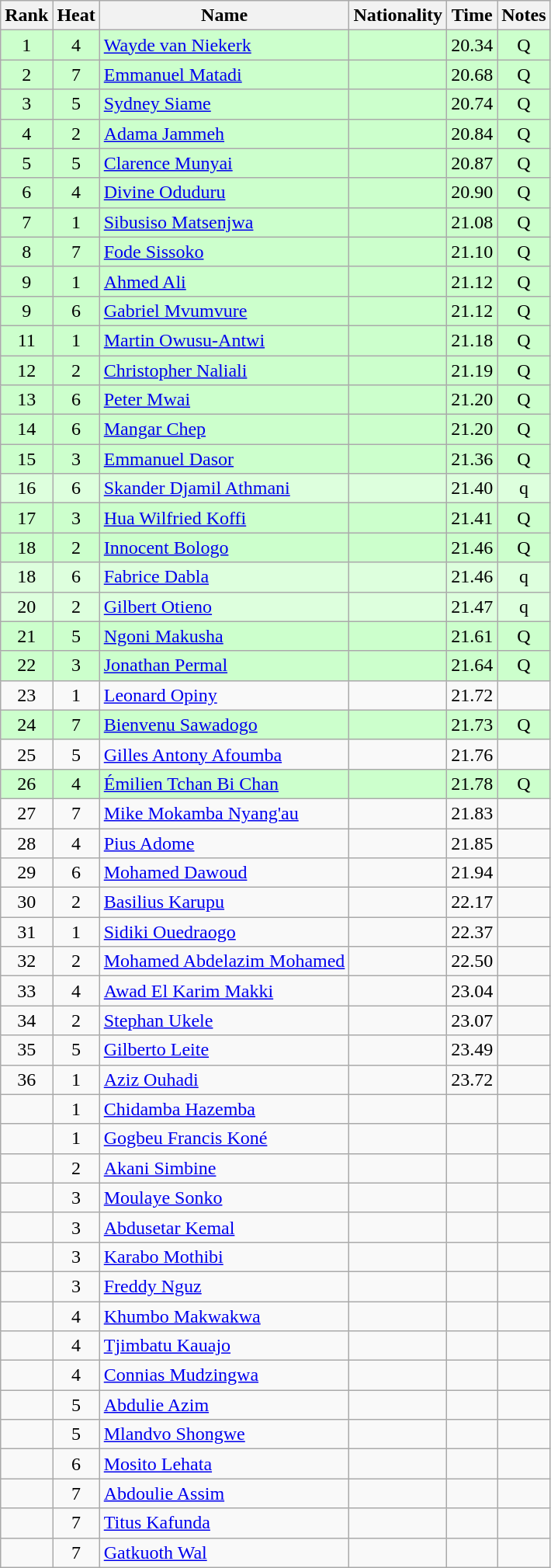<table class="wikitable sortable" style="text-align:center">
<tr>
<th>Rank</th>
<th>Heat</th>
<th>Name</th>
<th>Nationality</th>
<th>Time</th>
<th>Notes</th>
</tr>
<tr bgcolor=ccffcc>
<td>1</td>
<td>4</td>
<td align=left><a href='#'>Wayde van Niekerk</a></td>
<td align=left></td>
<td>20.34</td>
<td>Q</td>
</tr>
<tr bgcolor=ccffcc>
<td>2</td>
<td>7</td>
<td align=left><a href='#'>Emmanuel Matadi</a></td>
<td align=left></td>
<td>20.68</td>
<td>Q</td>
</tr>
<tr bgcolor=ccffcc>
<td>3</td>
<td>5</td>
<td align=left><a href='#'>Sydney Siame</a></td>
<td align=left></td>
<td>20.74</td>
<td>Q</td>
</tr>
<tr bgcolor=ccffcc>
<td>4</td>
<td>2</td>
<td align=left><a href='#'>Adama Jammeh</a></td>
<td align=left></td>
<td>20.84</td>
<td>Q</td>
</tr>
<tr bgcolor=ccffcc>
<td>5</td>
<td>5</td>
<td align=left><a href='#'>Clarence Munyai</a></td>
<td align=left></td>
<td>20.87</td>
<td>Q</td>
</tr>
<tr bgcolor=ccffcc>
<td>6</td>
<td>4</td>
<td align=left><a href='#'>Divine Oduduru</a></td>
<td align=left></td>
<td>20.90</td>
<td>Q</td>
</tr>
<tr bgcolor=ccffcc>
<td>7</td>
<td>1</td>
<td align=left><a href='#'>Sibusiso Matsenjwa</a></td>
<td align=left></td>
<td>21.08</td>
<td>Q</td>
</tr>
<tr bgcolor=ccffcc>
<td>8</td>
<td>7</td>
<td align=left><a href='#'>Fode Sissoko</a></td>
<td align=left></td>
<td>21.10</td>
<td>Q</td>
</tr>
<tr bgcolor=ccffcc>
<td>9</td>
<td>1</td>
<td align=left><a href='#'>Ahmed Ali</a></td>
<td align=left></td>
<td>21.12</td>
<td>Q</td>
</tr>
<tr bgcolor=ccffcc>
<td>9</td>
<td>6</td>
<td align=left><a href='#'>Gabriel Mvumvure</a></td>
<td align=left></td>
<td>21.12</td>
<td>Q</td>
</tr>
<tr bgcolor=ccffcc>
<td>11</td>
<td>1</td>
<td align=left><a href='#'>Martin Owusu-Antwi</a></td>
<td align=left></td>
<td>21.18</td>
<td>Q</td>
</tr>
<tr bgcolor=ccffcc>
<td>12</td>
<td>2</td>
<td align=left><a href='#'>Christopher Naliali</a></td>
<td align=left></td>
<td>21.19</td>
<td>Q</td>
</tr>
<tr bgcolor=ccffcc>
<td>13</td>
<td>6</td>
<td align=left><a href='#'>Peter Mwai</a></td>
<td align=left></td>
<td>21.20</td>
<td>Q</td>
</tr>
<tr bgcolor=ccffcc>
<td>14</td>
<td>6</td>
<td align=left><a href='#'>Mangar Chep</a></td>
<td align=left></td>
<td>21.20</td>
<td>Q</td>
</tr>
<tr bgcolor=ccffcc>
<td>15</td>
<td>3</td>
<td align=left><a href='#'>Emmanuel Dasor</a></td>
<td align=left></td>
<td>21.36</td>
<td>Q</td>
</tr>
<tr bgcolor=ddffdd>
<td>16</td>
<td>6</td>
<td align=left><a href='#'>Skander Djamil Athmani</a></td>
<td align=left></td>
<td>21.40</td>
<td>q</td>
</tr>
<tr bgcolor=ccffcc>
<td>17</td>
<td>3</td>
<td align=left><a href='#'>Hua Wilfried Koffi</a></td>
<td align=left></td>
<td>21.41</td>
<td>Q</td>
</tr>
<tr bgcolor=ccffcc>
<td>18</td>
<td>2</td>
<td align=left><a href='#'>Innocent Bologo</a></td>
<td align=left></td>
<td>21.46</td>
<td>Q</td>
</tr>
<tr bgcolor=ddffdd>
<td>18</td>
<td>6</td>
<td align=left><a href='#'>Fabrice Dabla</a></td>
<td align=left></td>
<td>21.46</td>
<td>q</td>
</tr>
<tr bgcolor=ddffdd>
<td>20</td>
<td>2</td>
<td align=left><a href='#'>Gilbert Otieno</a></td>
<td align=left></td>
<td>21.47</td>
<td>q</td>
</tr>
<tr bgcolor=ccffcc>
<td>21</td>
<td>5</td>
<td align=left><a href='#'>Ngoni Makusha</a></td>
<td align=left></td>
<td>21.61</td>
<td>Q</td>
</tr>
<tr bgcolor=ccffcc>
<td>22</td>
<td>3</td>
<td align=left><a href='#'>Jonathan Permal</a></td>
<td align=left></td>
<td>21.64</td>
<td>Q</td>
</tr>
<tr>
<td>23</td>
<td>1</td>
<td align=left><a href='#'>Leonard Opiny</a></td>
<td align=left></td>
<td>21.72</td>
<td></td>
</tr>
<tr bgcolor=ccffcc>
<td>24</td>
<td>7</td>
<td align=left><a href='#'>Bienvenu Sawadogo</a></td>
<td align=left></td>
<td>21.73</td>
<td>Q</td>
</tr>
<tr>
<td>25</td>
<td>5</td>
<td align=left><a href='#'>Gilles Antony Afoumba</a></td>
<td align=left></td>
<td>21.76</td>
<td></td>
</tr>
<tr bgcolor=ccffcc>
<td>26</td>
<td>4</td>
<td align=left><a href='#'>Émilien Tchan Bi Chan</a></td>
<td align=left></td>
<td>21.78</td>
<td>Q</td>
</tr>
<tr>
<td>27</td>
<td>7</td>
<td align=left><a href='#'>Mike Mokamba Nyang'au</a></td>
<td align=left></td>
<td>21.83</td>
<td></td>
</tr>
<tr>
<td>28</td>
<td>4</td>
<td align=left><a href='#'>Pius Adome</a></td>
<td align=left></td>
<td>21.85</td>
<td></td>
</tr>
<tr>
<td>29</td>
<td>6</td>
<td align=left><a href='#'>Mohamed Dawoud</a></td>
<td align=left></td>
<td>21.94</td>
<td></td>
</tr>
<tr>
<td>30</td>
<td>2</td>
<td align=left><a href='#'>Basilius Karupu</a></td>
<td align=left></td>
<td>22.17</td>
<td></td>
</tr>
<tr>
<td>31</td>
<td>1</td>
<td align=left><a href='#'>Sidiki Ouedraogo</a></td>
<td align=left></td>
<td>22.37</td>
<td></td>
</tr>
<tr>
<td>32</td>
<td>2</td>
<td align=left><a href='#'>Mohamed Abdelazim Mohamed</a></td>
<td align=left></td>
<td>22.50</td>
<td></td>
</tr>
<tr>
<td>33</td>
<td>4</td>
<td align=left><a href='#'>Awad El Karim Makki</a></td>
<td align=left></td>
<td>23.04</td>
<td></td>
</tr>
<tr>
<td>34</td>
<td>2</td>
<td align=left><a href='#'>Stephan Ukele</a></td>
<td align=left></td>
<td>23.07</td>
<td></td>
</tr>
<tr>
<td>35</td>
<td>5</td>
<td align=left><a href='#'>Gilberto Leite</a></td>
<td align=left></td>
<td>23.49</td>
<td></td>
</tr>
<tr>
<td>36</td>
<td>1</td>
<td align=left><a href='#'>Aziz Ouhadi</a></td>
<td align=left></td>
<td>23.72</td>
<td></td>
</tr>
<tr>
<td></td>
<td>1</td>
<td align=left><a href='#'>Chidamba Hazemba</a></td>
<td align=left></td>
<td></td>
<td></td>
</tr>
<tr>
<td></td>
<td>1</td>
<td align=left><a href='#'>Gogbeu Francis Koné</a></td>
<td align=left></td>
<td></td>
<td></td>
</tr>
<tr>
<td></td>
<td>2</td>
<td align=left><a href='#'>Akani Simbine</a></td>
<td align=left></td>
<td></td>
<td></td>
</tr>
<tr>
<td></td>
<td>3</td>
<td align=left><a href='#'>Moulaye Sonko</a></td>
<td align=left></td>
<td></td>
<td></td>
</tr>
<tr>
<td></td>
<td>3</td>
<td align=left><a href='#'>Abdusetar Kemal</a></td>
<td align=left></td>
<td></td>
<td></td>
</tr>
<tr>
<td></td>
<td>3</td>
<td align=left><a href='#'>Karabo Mothibi</a></td>
<td align=left></td>
<td></td>
<td></td>
</tr>
<tr>
<td></td>
<td>3</td>
<td align=left><a href='#'>Freddy Nguz</a></td>
<td align=left></td>
<td></td>
<td></td>
</tr>
<tr>
<td></td>
<td>4</td>
<td align=left><a href='#'>Khumbo Makwakwa</a></td>
<td align=left></td>
<td></td>
<td></td>
</tr>
<tr>
<td></td>
<td>4</td>
<td align=left><a href='#'>Tjimbatu Kauajo</a></td>
<td align=left></td>
<td></td>
<td></td>
</tr>
<tr>
<td></td>
<td>4</td>
<td align=left><a href='#'>Connias Mudzingwa</a></td>
<td align=left></td>
<td></td>
<td></td>
</tr>
<tr>
<td></td>
<td>5</td>
<td align=left><a href='#'>Abdulie Azim</a></td>
<td align=left></td>
<td></td>
<td></td>
</tr>
<tr>
<td></td>
<td>5</td>
<td align=left><a href='#'>Mlandvo Shongwe</a></td>
<td align=left></td>
<td></td>
<td></td>
</tr>
<tr>
<td></td>
<td>6</td>
<td align=left><a href='#'>Mosito Lehata</a></td>
<td align=left></td>
<td></td>
<td></td>
</tr>
<tr>
<td></td>
<td>7</td>
<td align=left><a href='#'>Abdoulie Assim</a></td>
<td align=left></td>
<td></td>
<td></td>
</tr>
<tr>
<td></td>
<td>7</td>
<td align=left><a href='#'>Titus Kafunda</a></td>
<td align=left></td>
<td></td>
<td></td>
</tr>
<tr>
<td></td>
<td>7</td>
<td align=left><a href='#'>Gatkuoth Wal</a></td>
<td align=left></td>
<td></td>
<td></td>
</tr>
</table>
